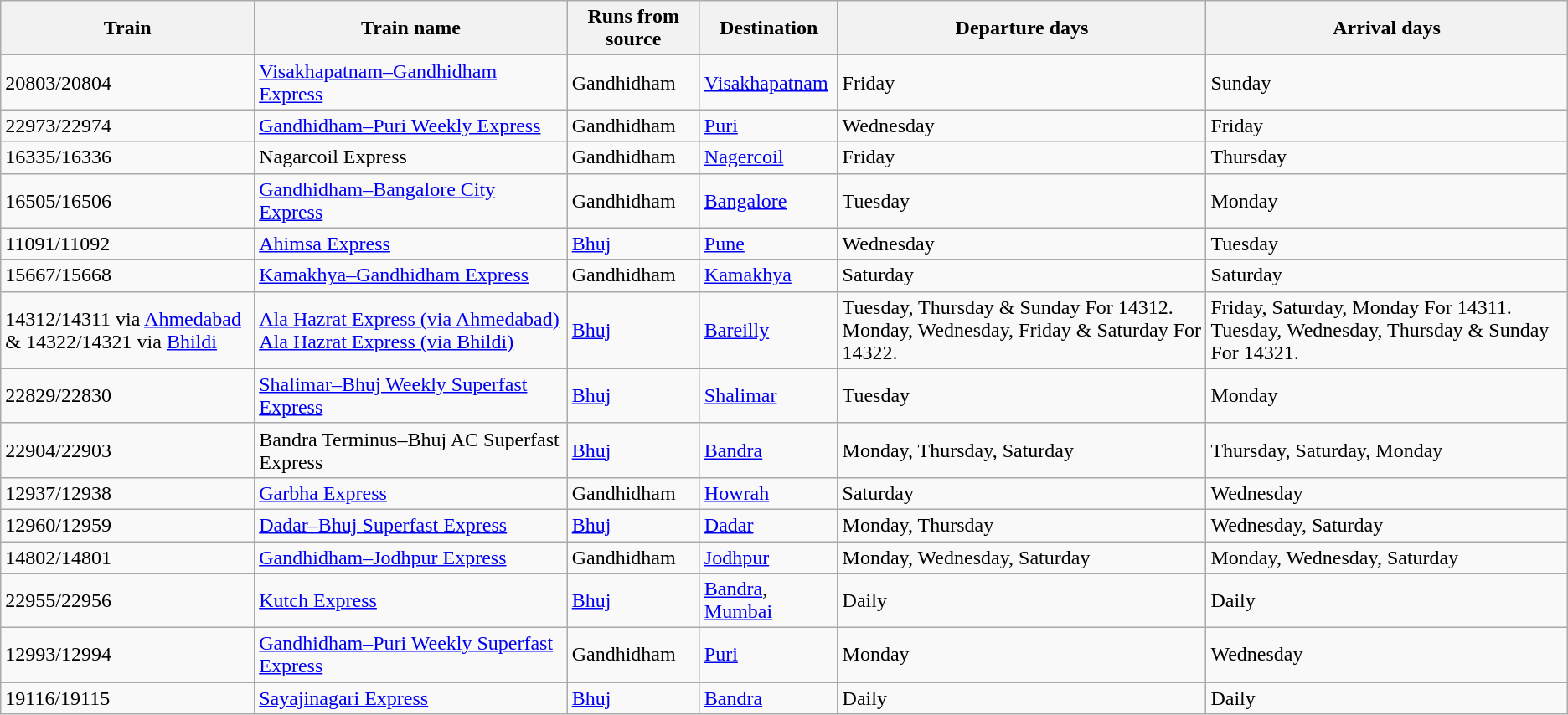<table class="wikitable sortable">
<tr>
<th>Train </th>
<th>Train name</th>
<th>Runs from source</th>
<th>Destination</th>
<th>Departure days</th>
<th>Arrival days</th>
</tr>
<tr>
<td>20803/20804</td>
<td><a href='#'>Visakhapatnam–Gandhidham Express</a></td>
<td>Gandhidham</td>
<td><a href='#'>Visakhapatnam</a></td>
<td>Friday</td>
<td>Sunday</td>
</tr>
<tr>
<td>22973/22974</td>
<td><a href='#'>Gandhidham–Puri Weekly Express</a></td>
<td>Gandhidham</td>
<td><a href='#'>Puri</a></td>
<td>Wednesday</td>
<td>Friday</td>
</tr>
<tr>
<td>16335/16336</td>
<td>Nagarcoil Express</td>
<td>Gandhidham</td>
<td><a href='#'>Nagercoil</a></td>
<td>Friday</td>
<td>Thursday</td>
</tr>
<tr>
<td>16505/16506</td>
<td><a href='#'>Gandhidham–Bangalore City Express</a></td>
<td>Gandhidham</td>
<td><a href='#'>Bangalore</a></td>
<td>Tuesday</td>
<td>Monday</td>
</tr>
<tr>
<td>11091/11092</td>
<td><a href='#'>Ahimsa Express</a></td>
<td><a href='#'>Bhuj</a></td>
<td><a href='#'>Pune</a></td>
<td>Wednesday</td>
<td>Tuesday</td>
</tr>
<tr>
<td>15667/15668</td>
<td><a href='#'>Kamakhya–Gandhidham Express</a></td>
<td>Gandhidham</td>
<td><a href='#'>Kamakhya</a></td>
<td>Saturday</td>
<td>Saturday</td>
</tr>
<tr>
<td>14312/14311 via <a href='#'>Ahmedabad</a> & 14322/14321 via <a href='#'>Bhildi</a></td>
<td><a href='#'>Ala Hazrat Express (via Ahmedabad)</a> <a href='#'>Ala Hazrat Express (via Bhildi)</a></td>
<td><a href='#'>Bhuj</a></td>
<td><a href='#'>Bareilly</a></td>
<td>Tuesday, Thursday & Sunday For 14312. Monday, Wednesday, Friday & Saturday For 14322.</td>
<td>Friday, Saturday, Monday For 14311. Tuesday, Wednesday, Thursday & Sunday For 14321.</td>
</tr>
<tr>
<td>22829/22830</td>
<td><a href='#'>Shalimar–Bhuj Weekly Superfast Express</a></td>
<td><a href='#'>Bhuj</a></td>
<td><a href='#'>Shalimar</a></td>
<td>Tuesday</td>
<td>Monday</td>
</tr>
<tr>
<td>22904/22903</td>
<td>Bandra Terminus–Bhuj AC Superfast Express</td>
<td><a href='#'>Bhuj</a></td>
<td><a href='#'>Bandra</a></td>
<td>Monday, Thursday, Saturday</td>
<td>Thursday, Saturday, Monday</td>
</tr>
<tr>
<td>12937/12938</td>
<td><a href='#'>Garbha Express</a></td>
<td>Gandhidham</td>
<td><a href='#'>Howrah</a></td>
<td>Saturday</td>
<td>Wednesday</td>
</tr>
<tr>
<td>12960/12959</td>
<td><a href='#'>Dadar–Bhuj Superfast Express</a></td>
<td><a href='#'>Bhuj</a></td>
<td><a href='#'>Dadar</a></td>
<td>Monday, Thursday</td>
<td>Wednesday, Saturday</td>
</tr>
<tr>
<td>14802/14801</td>
<td><a href='#'>Gandhidham–Jodhpur Express</a></td>
<td>Gandhidham</td>
<td><a href='#'>Jodhpur</a></td>
<td>Monday, Wednesday, Saturday</td>
<td>Monday, Wednesday, Saturday</td>
</tr>
<tr>
<td>22955/22956</td>
<td><a href='#'>Kutch Express</a></td>
<td><a href='#'>Bhuj</a></td>
<td><a href='#'>Bandra</a>, <a href='#'>Mumbai</a></td>
<td>Daily</td>
<td>Daily</td>
</tr>
<tr>
<td>12993/12994</td>
<td><a href='#'>Gandhidham–Puri Weekly Superfast Express</a></td>
<td>Gandhidham</td>
<td><a href='#'>Puri</a></td>
<td>Monday</td>
<td>Wednesday</td>
</tr>
<tr>
<td>19116/19115</td>
<td><a href='#'>Sayajinagari Express</a></td>
<td><a href='#'>Bhuj</a></td>
<td><a href='#'>Bandra</a></td>
<td>Daily</td>
<td>Daily</td>
</tr>
</table>
